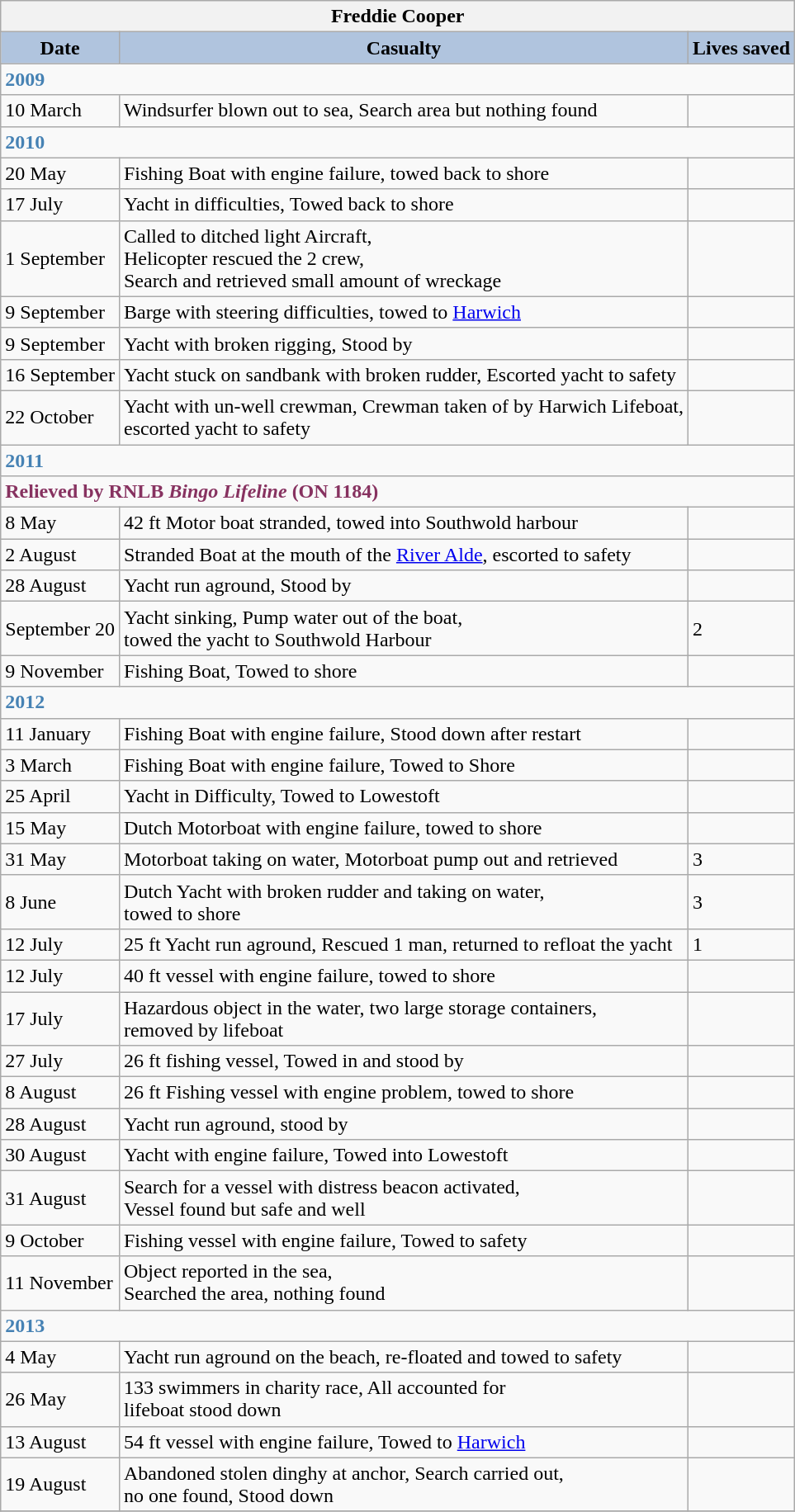<table class="wikitable">
<tr>
<th colspan="3">Freddie Cooper<br></th>
</tr>
<tr>
<th style="text-align: center; background: LightSteelBlue">Date</th>
<th style="text-align: center; background: LightSteelBlue">Casualty</th>
<th style="text-align: center; background: LightSteelBlue">Lives saved</th>
</tr>
<tr>
<td colspan="3" style="color:steelblue"><strong>2009</strong></td>
</tr>
<tr>
<td>10 March</td>
<td>Windsurfer blown out to sea, Search area but nothing found</td>
<td></td>
</tr>
<tr>
<td colspan="3" style="color:steelblue"><strong>2010</strong></td>
</tr>
<tr>
<td>20 May</td>
<td>Fishing Boat with engine failure, towed back to shore</td>
<td></td>
</tr>
<tr>
<td>17 July</td>
<td>Yacht in difficulties, Towed back to shore</td>
<td></td>
</tr>
<tr>
<td>1 September</td>
<td>Called to ditched light Aircraft, <br>Helicopter rescued the 2 crew, <br>Search and retrieved small amount of wreckage</td>
<td></td>
</tr>
<tr>
<td>9 September</td>
<td>Barge with steering difficulties, towed to <a href='#'>Harwich</a></td>
<td></td>
</tr>
<tr>
<td>9 September</td>
<td>Yacht with broken rigging, Stood by</td>
<td></td>
</tr>
<tr>
<td>16 September</td>
<td>Yacht stuck on sandbank with broken rudder, Escorted yacht to safety</td>
<td></td>
</tr>
<tr>
<td>22 October</td>
<td>Yacht with un-well crewman, Crewman taken of by Harwich Lifeboat, <br>escorted yacht to safety</td>
<td></td>
</tr>
<tr>
<td colspan="3" style="color:steelblue"><strong>2011</strong></td>
</tr>
<tr>
<td colspan="3" style="color:#873260"><strong>Relieved by RNLB <em>Bingo Lifeline</em> (ON 1184)</strong></td>
</tr>
<tr>
<td>8 May</td>
<td>42 ft Motor boat stranded, towed into Southwold harbour</td>
<td></td>
</tr>
<tr>
<td>2 August</td>
<td>Stranded Boat at the mouth of the <a href='#'>River Alde</a>, escorted to safety</td>
<td></td>
</tr>
<tr>
<td>28 August</td>
<td>Yacht run aground, Stood by</td>
<td></td>
</tr>
<tr>
<td>September 20</td>
<td>Yacht sinking, Pump water out of the boat,<br> towed the yacht to Southwold Harbour</td>
<td>2</td>
</tr>
<tr>
<td>9 November</td>
<td>Fishing Boat, Towed to shore</td>
<td></td>
</tr>
<tr>
<td colspan="3" style="color:steelblue"><strong>2012</strong></td>
</tr>
<tr>
<td>11 January</td>
<td>Fishing Boat with engine failure, Stood down after restart</td>
<td></td>
</tr>
<tr>
<td>3 March</td>
<td>Fishing Boat with engine failure, Towed to Shore</td>
<td></td>
</tr>
<tr>
<td>25 April</td>
<td>Yacht in Difficulty, Towed to Lowestoft</td>
<td></td>
</tr>
<tr>
<td>15 May</td>
<td>Dutch Motorboat with engine failure, towed to shore</td>
<td></td>
</tr>
<tr>
<td>31 May</td>
<td>Motorboat taking on water, Motorboat pump out and retrieved</td>
<td>3</td>
</tr>
<tr>
<td>8 June</td>
<td>Dutch Yacht with broken rudder and taking on water,<br> towed to shore</td>
<td>3</td>
</tr>
<tr>
<td>12 July</td>
<td>25 ft Yacht run aground, Rescued 1 man, returned to refloat the yacht</td>
<td>1</td>
</tr>
<tr>
<td>12 July</td>
<td>40 ft vessel with engine failure, towed to shore</td>
<td></td>
</tr>
<tr>
<td>17 July</td>
<td>Hazardous object in the water, two large storage containers,<br>removed by lifeboat</td>
<td></td>
</tr>
<tr>
<td>27 July</td>
<td>26 ft fishing vessel, Towed in and stood by</td>
<td></td>
</tr>
<tr>
<td>8 August</td>
<td>26 ft Fishing vessel with engine problem, towed to shore</td>
<td></td>
</tr>
<tr>
<td>28 August</td>
<td>Yacht run aground, stood by</td>
<td></td>
</tr>
<tr>
<td>30 August</td>
<td>Yacht with engine failure, Towed into Lowestoft</td>
<td></td>
</tr>
<tr>
<td>31 August</td>
<td>Search for a vessel with distress beacon activated, <br>Vessel found but safe and well</td>
<td></td>
</tr>
<tr>
<td>9 October</td>
<td>Fishing vessel with engine failure, Towed to safety</td>
<td></td>
</tr>
<tr>
<td>11 November</td>
<td>Object reported in the sea, <br>Searched the area, nothing found</td>
<td></td>
</tr>
<tr>
<td colspan="3" style="color:steelblue"><strong>2013</strong></td>
</tr>
<tr>
<td>4 May</td>
<td>Yacht run aground on the beach, re-floated and towed to safety</td>
<td></td>
</tr>
<tr>
<td>26 May</td>
<td>133 swimmers in charity race, All accounted for<br> lifeboat stood down</td>
<td></td>
</tr>
<tr>
<td>13 August</td>
<td>54 ft vessel with engine failure, Towed to <a href='#'>Harwich</a></td>
<td></td>
</tr>
<tr>
<td>19 August</td>
<td>Abandoned stolen dinghy at anchor, Search carried out, <br>no one found, Stood down</td>
<td></td>
</tr>
<tr>
</tr>
</table>
